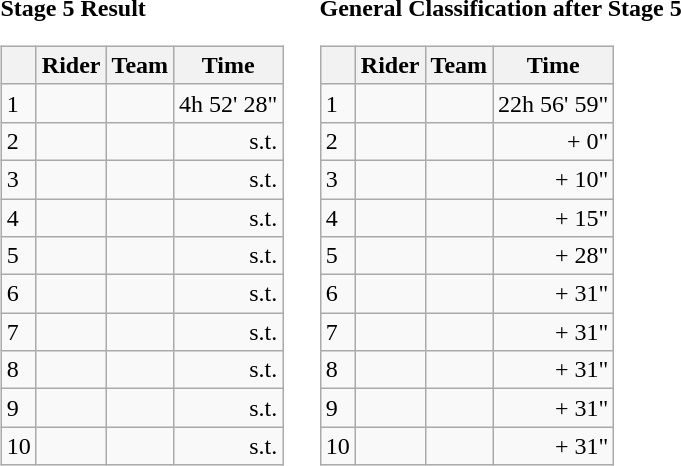<table>
<tr>
<td><strong>Stage 5 Result</strong><br><table class="wikitable">
<tr>
<th></th>
<th>Rider</th>
<th>Team</th>
<th>Time</th>
</tr>
<tr>
<td>1</td>
<td> </td>
<td></td>
<td align="right">4h 52' 28"</td>
</tr>
<tr>
<td>2</td>
<td></td>
<td></td>
<td align="right">s.t.</td>
</tr>
<tr>
<td>3</td>
<td> </td>
<td></td>
<td align="right">s.t.</td>
</tr>
<tr>
<td>4</td>
<td></td>
<td></td>
<td align="right">s.t.</td>
</tr>
<tr>
<td>5</td>
<td></td>
<td></td>
<td align="right">s.t.</td>
</tr>
<tr>
<td>6</td>
<td></td>
<td></td>
<td align="right">s.t.</td>
</tr>
<tr>
<td>7</td>
<td></td>
<td></td>
<td align="right">s.t.</td>
</tr>
<tr>
<td>8</td>
<td></td>
<td></td>
<td align="right">s.t.</td>
</tr>
<tr>
<td>9</td>
<td></td>
<td></td>
<td align="right">s.t.</td>
</tr>
<tr>
<td>10</td>
<td></td>
<td></td>
<td align="right">s.t.</td>
</tr>
</table>
</td>
<td></td>
<td><strong>General Classification after Stage 5</strong><br><table class="wikitable">
<tr>
<th></th>
<th>Rider</th>
<th>Team</th>
<th>Time</th>
</tr>
<tr>
<td>1</td>
<td> </td>
<td></td>
<td align="right">22h 56' 59"</td>
</tr>
<tr>
<td>2</td>
<td></td>
<td></td>
<td align="right">+ 0"</td>
</tr>
<tr>
<td>3</td>
<td></td>
<td></td>
<td align="right">+ 10"</td>
</tr>
<tr>
<td>4</td>
<td> </td>
<td></td>
<td align="right">+ 15"</td>
</tr>
<tr>
<td>5</td>
<td></td>
<td></td>
<td align="right">+ 28"</td>
</tr>
<tr>
<td>6</td>
<td></td>
<td></td>
<td align="right">+ 31"</td>
</tr>
<tr>
<td>7</td>
<td></td>
<td></td>
<td align="right">+ 31"</td>
</tr>
<tr>
<td>8</td>
<td></td>
<td></td>
<td align="right">+ 31"</td>
</tr>
<tr>
<td>9</td>
<td></td>
<td></td>
<td align="right">+ 31"</td>
</tr>
<tr>
<td>10</td>
<td></td>
<td></td>
<td align="right">+ 31"</td>
</tr>
</table>
</td>
</tr>
</table>
